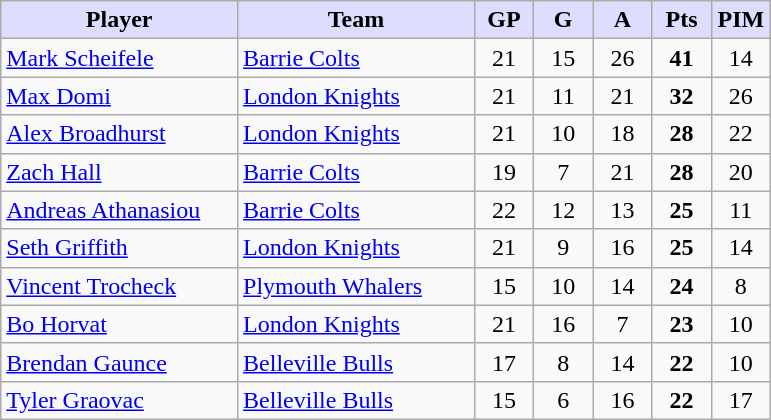<table class="wikitable" style="text-align:center">
<tr>
<th style="background:#ddf; width:30%;">Player</th>
<th style="background:#ddf; width:30%;">Team</th>
<th style="background:#ddf; width:7.5%;">GP</th>
<th style="background:#ddf; width:7.5%;">G</th>
<th style="background:#ddf; width:7.5%;">A</th>
<th style="background:#ddf; width:7.5%;">Pts</th>
<th style="background:#ddf; width:7.5%;">PIM</th>
</tr>
<tr>
<td align=left><a href='#'>Mark Scheifele</a></td>
<td align=left><a href='#'>Barrie Colts</a></td>
<td>21</td>
<td>15</td>
<td>26</td>
<td><strong>41</strong></td>
<td>14</td>
</tr>
<tr>
<td align=left><a href='#'>Max Domi</a></td>
<td align=left><a href='#'>London Knights</a></td>
<td>21</td>
<td>11</td>
<td>21</td>
<td><strong>32</strong></td>
<td>26</td>
</tr>
<tr>
<td align=left><a href='#'>Alex Broadhurst</a></td>
<td align=left><a href='#'>London Knights</a></td>
<td>21</td>
<td>10</td>
<td>18</td>
<td><strong>28</strong></td>
<td>22</td>
</tr>
<tr>
<td align=left><a href='#'>Zach Hall</a></td>
<td align=left><a href='#'>Barrie Colts</a></td>
<td>19</td>
<td>7</td>
<td>21</td>
<td><strong>28</strong></td>
<td>20</td>
</tr>
<tr>
<td align=left><a href='#'>Andreas Athanasiou</a></td>
<td align=left><a href='#'>Barrie Colts</a></td>
<td>22</td>
<td>12</td>
<td>13</td>
<td><strong>25</strong></td>
<td>11</td>
</tr>
<tr>
<td align=left><a href='#'>Seth Griffith</a></td>
<td align=left><a href='#'>London Knights</a></td>
<td>21</td>
<td>9</td>
<td>16</td>
<td><strong>25</strong></td>
<td>14</td>
</tr>
<tr>
<td align=left><a href='#'>Vincent Trocheck</a></td>
<td align=left><a href='#'>Plymouth Whalers</a></td>
<td>15</td>
<td>10</td>
<td>14</td>
<td><strong>24</strong></td>
<td>8</td>
</tr>
<tr>
<td align=left><a href='#'>Bo Horvat</a></td>
<td align=left><a href='#'>London Knights</a></td>
<td>21</td>
<td>16</td>
<td>7</td>
<td><strong>23</strong></td>
<td>10</td>
</tr>
<tr>
<td align=left><a href='#'>Brendan Gaunce</a></td>
<td align=left><a href='#'>Belleville Bulls</a></td>
<td>17</td>
<td>8</td>
<td>14</td>
<td><strong>22</strong></td>
<td>10</td>
</tr>
<tr>
<td align=left><a href='#'>Tyler Graovac</a></td>
<td align=left><a href='#'>Belleville Bulls</a></td>
<td>15</td>
<td>6</td>
<td>16</td>
<td><strong>22</strong></td>
<td>17</td>
</tr>
</table>
